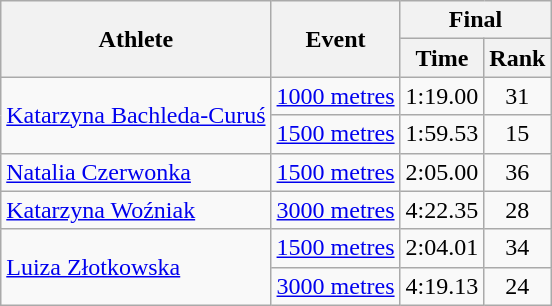<table class="wikitable">
<tr>
<th rowspan="2">Athlete</th>
<th rowspan="2">Event</th>
<th colspan="2">Final</th>
</tr>
<tr>
<th>Time</th>
<th>Rank</th>
</tr>
<tr>
<td rowspan=2><a href='#'>Katarzyna Bachleda-Curuś</a></td>
<td><a href='#'>1000 metres</a></td>
<td align="center">1:19.00</td>
<td align="center">31</td>
</tr>
<tr>
<td><a href='#'>1500 metres</a></td>
<td align="center">1:59.53</td>
<td align="center">15</td>
</tr>
<tr>
<td><a href='#'>Natalia Czerwonka</a></td>
<td><a href='#'>1500 metres</a></td>
<td align="center">2:05.00</td>
<td align="center">36</td>
</tr>
<tr>
<td rowspan=1><a href='#'>Katarzyna Woźniak</a></td>
<td><a href='#'>3000 metres</a></td>
<td align="center">4:22.35</td>
<td align="center">28</td>
</tr>
<tr>
<td rowspan=2><a href='#'>Luiza Złotkowska</a></td>
<td><a href='#'>1500 metres</a></td>
<td align="center">2:04.01</td>
<td align="center">34</td>
</tr>
<tr>
<td><a href='#'>3000 metres</a></td>
<td align="center">4:19.13</td>
<td align="center">24</td>
</tr>
</table>
